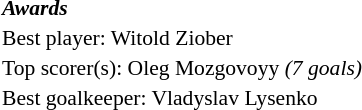<table width=100% cellspacing=1 style="font-size: 90%;">
<tr>
<td><strong><em>Awards</em></strong></td>
</tr>
<tr>
<td>Best player:  Witold Ziober</td>
</tr>
<tr>
<td colspan=4>Top scorer(s):  Oleg Mozgovoyy <em>(7 goals)</em></td>
</tr>
<tr>
<td>Best goalkeeper:  Vladyslav Lysenko</td>
</tr>
</table>
